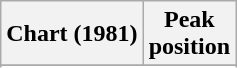<table class="wikitable sortable plainrowheaders" style="text-align:center">
<tr>
<th scope="col">Chart (1981)</th>
<th scope="col">Peak<br>position</th>
</tr>
<tr>
</tr>
<tr>
</tr>
<tr>
</tr>
</table>
